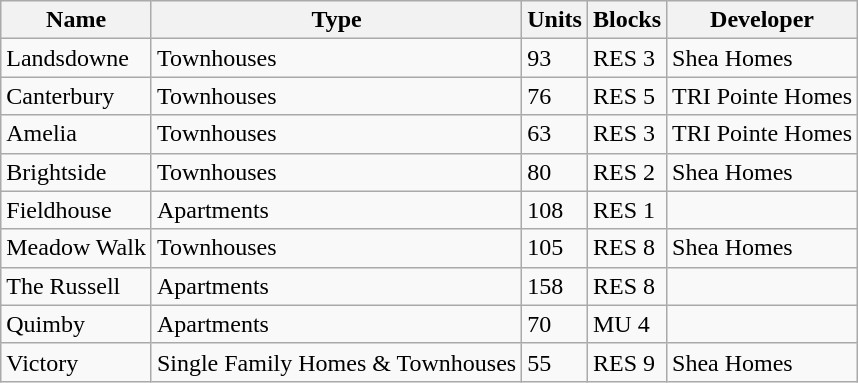<table class="wikitable">
<tr>
<th>Name</th>
<th>Type</th>
<th>Units</th>
<th>Blocks</th>
<th>Developer</th>
</tr>
<tr>
<td>Landsdowne</td>
<td>Townhouses</td>
<td>93</td>
<td>RES 3</td>
<td>Shea Homes</td>
</tr>
<tr>
<td>Canterbury</td>
<td>Townhouses</td>
<td>76</td>
<td>RES 5</td>
<td>TRI Pointe Homes</td>
</tr>
<tr>
<td>Amelia</td>
<td>Townhouses</td>
<td>63</td>
<td>RES 3</td>
<td>TRI Pointe Homes</td>
</tr>
<tr>
<td>Brightside</td>
<td>Townhouses</td>
<td>80</td>
<td>RES 2</td>
<td>Shea Homes</td>
</tr>
<tr>
<td>Fieldhouse</td>
<td>Apartments</td>
<td>108</td>
<td>RES 1</td>
<td></td>
</tr>
<tr>
<td>Meadow Walk</td>
<td>Townhouses</td>
<td>105</td>
<td>RES 8</td>
<td>Shea Homes</td>
</tr>
<tr>
<td>The Russell</td>
<td>Apartments</td>
<td>158</td>
<td>RES 8</td>
<td></td>
</tr>
<tr>
<td>Quimby</td>
<td>Apartments</td>
<td>70</td>
<td>MU 4</td>
<td></td>
</tr>
<tr>
<td>Victory</td>
<td>Single Family Homes & Townhouses</td>
<td>55</td>
<td>RES 9</td>
<td>Shea Homes</td>
</tr>
</table>
